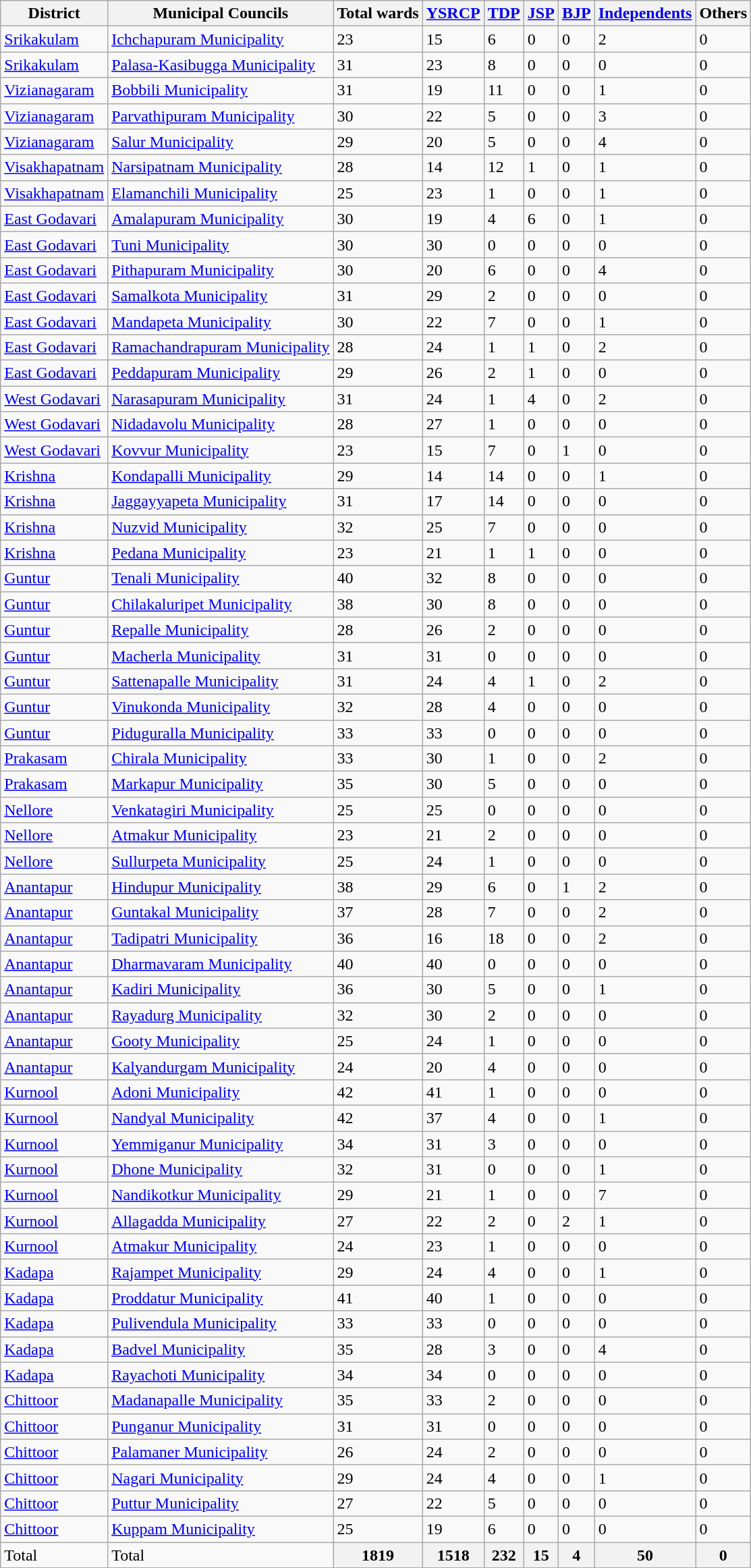<table class="wikitable sortable">
<tr>
<th>District</th>
<th>Municipal Councils</th>
<th>Total wards</th>
<th><a href='#'>YSRCP</a></th>
<th><a href='#'>TDP</a></th>
<th><a href='#'>JSP</a></th>
<th><a href='#'>BJP</a></th>
<th><a href='#'>Independents</a></th>
<th>Others</th>
</tr>
<tr>
<td><a href='#'>Srikakulam</a></td>
<td><a href='#'>Ichchapuram Municipality</a></td>
<td>23</td>
<td>15</td>
<td>6</td>
<td>0</td>
<td>0</td>
<td>2</td>
<td>0</td>
</tr>
<tr>
<td><a href='#'>Srikakulam</a></td>
<td><a href='#'>Palasa-Kasibugga Municipality</a></td>
<td>31</td>
<td>23</td>
<td>8</td>
<td>0</td>
<td>0</td>
<td>0</td>
<td>0</td>
</tr>
<tr>
<td><a href='#'>Vizianagaram</a></td>
<td><a href='#'>Bobbili Municipality</a></td>
<td>31</td>
<td>19</td>
<td>11</td>
<td>0</td>
<td>0</td>
<td>1</td>
<td>0</td>
</tr>
<tr>
<td><a href='#'>Vizianagaram</a></td>
<td><a href='#'>Parvathipuram Municipality</a></td>
<td>30</td>
<td>22</td>
<td>5</td>
<td>0</td>
<td>0</td>
<td>3</td>
<td>0</td>
</tr>
<tr>
<td><a href='#'>Vizianagaram</a></td>
<td><a href='#'>Salur Municipality</a></td>
<td>29</td>
<td>20</td>
<td>5</td>
<td>0</td>
<td>0</td>
<td>4</td>
<td>0</td>
</tr>
<tr>
<td><a href='#'>Visakhapatnam</a></td>
<td><a href='#'>Narsipatnam Municipality</a></td>
<td>28</td>
<td>14</td>
<td>12</td>
<td>1</td>
<td>0</td>
<td>1</td>
<td>0</td>
</tr>
<tr>
<td><a href='#'>Visakhapatnam</a></td>
<td><a href='#'>Elamanchili Municipality</a></td>
<td>25</td>
<td>23</td>
<td>1</td>
<td>0</td>
<td>0</td>
<td>1</td>
<td>0</td>
</tr>
<tr>
<td><a href='#'>East Godavari</a></td>
<td><a href='#'>Amalapuram Municipality</a></td>
<td>30</td>
<td>19</td>
<td>4</td>
<td>6</td>
<td>0</td>
<td>1</td>
<td>0</td>
</tr>
<tr>
<td><a href='#'>East Godavari</a></td>
<td><a href='#'>Tuni Municipality</a></td>
<td>30</td>
<td>30</td>
<td>0</td>
<td>0</td>
<td>0</td>
<td>0</td>
<td>0</td>
</tr>
<tr>
<td><a href='#'>East Godavari</a></td>
<td><a href='#'>Pithapuram Municipality</a></td>
<td>30</td>
<td>20</td>
<td>6</td>
<td>0</td>
<td>0</td>
<td>4</td>
<td>0</td>
</tr>
<tr>
<td><a href='#'>East Godavari</a></td>
<td><a href='#'>Samalkota Municipality</a></td>
<td>31</td>
<td>29</td>
<td>2</td>
<td>0</td>
<td>0</td>
<td>0</td>
<td>0</td>
</tr>
<tr>
<td><a href='#'>East Godavari</a></td>
<td><a href='#'>Mandapeta Municipality</a></td>
<td>30</td>
<td>22</td>
<td>7</td>
<td>0</td>
<td>0</td>
<td>1</td>
<td>0</td>
</tr>
<tr>
<td><a href='#'>East Godavari</a></td>
<td><a href='#'>Ramachandrapuram Municipality</a></td>
<td>28</td>
<td>24</td>
<td>1</td>
<td>1</td>
<td>0</td>
<td>2</td>
<td>0</td>
</tr>
<tr>
<td><a href='#'>East Godavari</a></td>
<td><a href='#'>Peddapuram Municipality</a></td>
<td>29</td>
<td>26</td>
<td>2</td>
<td>1</td>
<td>0</td>
<td>0</td>
<td>0</td>
</tr>
<tr>
<td><a href='#'>West Godavari</a></td>
<td><a href='#'>Narasapuram Municipality</a></td>
<td>31</td>
<td>24</td>
<td>1</td>
<td>4</td>
<td>0</td>
<td>2</td>
<td>0</td>
</tr>
<tr>
<td><a href='#'>West Godavari</a></td>
<td><a href='#'>Nidadavolu Municipality</a></td>
<td>28</td>
<td>27</td>
<td>1</td>
<td>0</td>
<td>0</td>
<td>0</td>
<td>0</td>
</tr>
<tr>
<td><a href='#'>West Godavari</a></td>
<td><a href='#'>Kovvur Municipality</a></td>
<td>23</td>
<td>15</td>
<td>7</td>
<td>0</td>
<td>1</td>
<td>0</td>
<td>0</td>
</tr>
<tr>
<td><a href='#'>Krishna</a></td>
<td><a href='#'>Kondapalli Municipality</a></td>
<td>29</td>
<td>14</td>
<td>14</td>
<td>0</td>
<td>0</td>
<td>1</td>
<td>0</td>
</tr>
<tr>
<td><a href='#'>Krishna</a></td>
<td><a href='#'>Jaggayyapeta Municipality</a></td>
<td>31</td>
<td>17</td>
<td>14</td>
<td>0</td>
<td>0</td>
<td>0</td>
<td>0</td>
</tr>
<tr>
<td><a href='#'>Krishna</a></td>
<td><a href='#'>Nuzvid Municipality</a></td>
<td>32</td>
<td>25</td>
<td>7</td>
<td>0</td>
<td>0</td>
<td>0</td>
<td>0</td>
</tr>
<tr>
<td><a href='#'>Krishna</a></td>
<td><a href='#'>Pedana Municipality</a></td>
<td>23</td>
<td>21</td>
<td>1</td>
<td>1</td>
<td>0</td>
<td>0</td>
<td>0</td>
</tr>
<tr>
<td><a href='#'>Guntur</a></td>
<td><a href='#'>Tenali Municipality</a></td>
<td>40</td>
<td>32</td>
<td>8</td>
<td>0</td>
<td>0</td>
<td>0</td>
<td>0</td>
</tr>
<tr>
<td><a href='#'>Guntur</a></td>
<td><a href='#'>Chilakaluripet Municipality</a></td>
<td>38</td>
<td>30</td>
<td>8</td>
<td>0</td>
<td>0</td>
<td>0</td>
<td>0</td>
</tr>
<tr>
<td><a href='#'>Guntur</a></td>
<td><a href='#'>Repalle Municipality</a></td>
<td>28</td>
<td>26</td>
<td>2</td>
<td>0</td>
<td>0</td>
<td>0</td>
<td>0</td>
</tr>
<tr>
<td><a href='#'>Guntur</a></td>
<td><a href='#'>Macherla Municipality</a></td>
<td>31</td>
<td>31</td>
<td>0</td>
<td>0</td>
<td>0</td>
<td>0</td>
<td>0</td>
</tr>
<tr>
<td><a href='#'>Guntur</a></td>
<td><a href='#'>Sattenapalle Municipality</a></td>
<td>31</td>
<td>24</td>
<td>4</td>
<td>1</td>
<td>0</td>
<td>2</td>
<td>0</td>
</tr>
<tr>
<td><a href='#'>Guntur</a></td>
<td><a href='#'>Vinukonda Municipality</a></td>
<td>32</td>
<td>28</td>
<td>4</td>
<td>0</td>
<td>0</td>
<td>0</td>
<td>0</td>
</tr>
<tr>
<td><a href='#'>Guntur</a></td>
<td><a href='#'>Piduguralla Municipality</a></td>
<td>33</td>
<td>33</td>
<td>0</td>
<td>0</td>
<td>0</td>
<td>0</td>
<td>0</td>
</tr>
<tr>
<td><a href='#'>Prakasam</a></td>
<td><a href='#'>Chirala Municipality</a></td>
<td>33</td>
<td>30</td>
<td>1</td>
<td>0</td>
<td>0</td>
<td>2</td>
<td>0</td>
</tr>
<tr>
<td><a href='#'>Prakasam</a></td>
<td><a href='#'>Markapur Municipality</a></td>
<td>35</td>
<td>30</td>
<td>5</td>
<td>0</td>
<td>0</td>
<td>0</td>
<td>0</td>
</tr>
<tr>
<td><a href='#'>Nellore</a></td>
<td><a href='#'>Venkatagiri Municipality</a></td>
<td>25</td>
<td>25</td>
<td>0</td>
<td>0</td>
<td>0</td>
<td>0</td>
<td>0</td>
</tr>
<tr>
<td><a href='#'>Nellore</a></td>
<td><a href='#'>Atmakur Municipality</a></td>
<td>23</td>
<td>21</td>
<td>2</td>
<td>0</td>
<td>0</td>
<td>0</td>
<td>0</td>
</tr>
<tr>
<td><a href='#'>Nellore</a></td>
<td><a href='#'> Sullurpeta Municipality</a></td>
<td>25</td>
<td>24</td>
<td>1</td>
<td>0</td>
<td>0</td>
<td>0</td>
<td>0</td>
</tr>
<tr>
<td><a href='#'>Anantapur</a></td>
<td><a href='#'>Hindupur Municipality</a></td>
<td>38</td>
<td>29</td>
<td>6</td>
<td>0</td>
<td>1</td>
<td>2</td>
<td>0</td>
</tr>
<tr>
<td><a href='#'>Anantapur</a></td>
<td><a href='#'>Guntakal Municipality</a></td>
<td>37</td>
<td>28</td>
<td>7</td>
<td>0</td>
<td>0</td>
<td>2</td>
<td>0</td>
</tr>
<tr>
<td><a href='#'>Anantapur</a></td>
<td><a href='#'>Tadipatri Municipality</a></td>
<td>36</td>
<td>16</td>
<td>18</td>
<td>0</td>
<td>0</td>
<td>2</td>
<td>0</td>
</tr>
<tr>
<td><a href='#'>Anantapur</a></td>
<td><a href='#'>Dharmavaram Municipality</a></td>
<td>40</td>
<td>40</td>
<td>0</td>
<td>0</td>
<td>0</td>
<td>0</td>
<td>0</td>
</tr>
<tr>
<td><a href='#'>Anantapur</a></td>
<td><a href='#'>Kadiri Municipality</a></td>
<td>36</td>
<td>30</td>
<td>5</td>
<td>0</td>
<td>0</td>
<td>1</td>
<td>0</td>
</tr>
<tr>
<td><a href='#'>Anantapur</a></td>
<td><a href='#'>Rayadurg Municipality</a></td>
<td>32</td>
<td>30</td>
<td>2</td>
<td>0</td>
<td>0</td>
<td>0</td>
<td>0</td>
</tr>
<tr>
<td><a href='#'>Anantapur</a></td>
<td><a href='#'>Gooty Municipality</a></td>
<td>25</td>
<td>24</td>
<td>1</td>
<td>0</td>
<td>0</td>
<td>0</td>
<td>0</td>
</tr>
<tr>
<td><a href='#'>Anantapur</a></td>
<td><a href='#'>Kalyandurgam Municipality</a></td>
<td>24</td>
<td>20</td>
<td>4</td>
<td>0</td>
<td>0</td>
<td>0</td>
<td>0</td>
</tr>
<tr>
<td><a href='#'>Kurnool</a></td>
<td><a href='#'>Adoni Municipality</a></td>
<td>42</td>
<td>41</td>
<td>1</td>
<td>0</td>
<td>0</td>
<td>0</td>
<td>0</td>
</tr>
<tr>
<td><a href='#'>Kurnool</a></td>
<td><a href='#'>Nandyal Municipality</a></td>
<td>42</td>
<td>37</td>
<td>4</td>
<td>0</td>
<td>0</td>
<td>1</td>
<td>0</td>
</tr>
<tr>
<td><a href='#'>Kurnool</a></td>
<td><a href='#'>Yemmiganur Municipality</a></td>
<td>34</td>
<td>31</td>
<td>3</td>
<td>0</td>
<td>0</td>
<td>0</td>
<td>0</td>
</tr>
<tr>
<td><a href='#'>Kurnool</a></td>
<td><a href='#'>Dhone Municipality</a></td>
<td>32</td>
<td>31</td>
<td>0</td>
<td>0</td>
<td>0</td>
<td>1</td>
<td>0</td>
</tr>
<tr>
<td><a href='#'>Kurnool</a></td>
<td><a href='#'>Nandikotkur Municipality</a></td>
<td>29</td>
<td>21</td>
<td>1</td>
<td>0</td>
<td>0</td>
<td>7</td>
<td>0</td>
</tr>
<tr>
<td><a href='#'>Kurnool</a></td>
<td><a href='#'>Allagadda Municipality</a></td>
<td>27</td>
<td>22</td>
<td>2</td>
<td>0</td>
<td>2</td>
<td>1</td>
<td>0</td>
</tr>
<tr>
<td><a href='#'>Kurnool</a></td>
<td><a href='#'>Atmakur Municipality</a></td>
<td>24</td>
<td>23</td>
<td>1</td>
<td>0</td>
<td>0</td>
<td>0</td>
<td>0</td>
</tr>
<tr>
<td><a href='#'>Kadapa</a></td>
<td><a href='#'>Rajampet Municipality</a></td>
<td>29</td>
<td>24</td>
<td>4</td>
<td>0</td>
<td>0</td>
<td>1</td>
<td>0</td>
</tr>
<tr>
<td><a href='#'>Kadapa</a></td>
<td><a href='#'>Proddatur Municipality</a></td>
<td>41</td>
<td>40</td>
<td>1</td>
<td>0</td>
<td>0</td>
<td>0</td>
<td>0</td>
</tr>
<tr>
<td><a href='#'>Kadapa</a></td>
<td><a href='#'>Pulivendula Municipality</a></td>
<td>33</td>
<td>33</td>
<td>0</td>
<td>0</td>
<td>0</td>
<td>0</td>
<td>0</td>
</tr>
<tr>
<td><a href='#'>Kadapa</a></td>
<td><a href='#'>Badvel Municipality</a></td>
<td>35</td>
<td>28</td>
<td>3</td>
<td>0</td>
<td>0</td>
<td>4</td>
<td>0</td>
</tr>
<tr>
<td><a href='#'>Kadapa</a></td>
<td><a href='#'>Rayachoti Municipality</a></td>
<td>34</td>
<td>34</td>
<td>0</td>
<td>0</td>
<td>0</td>
<td>0</td>
<td>0</td>
</tr>
<tr>
<td><a href='#'>Chittoor</a></td>
<td><a href='#'>Madanapalle Municipality</a></td>
<td>35</td>
<td>33</td>
<td>2</td>
<td>0</td>
<td>0</td>
<td>0</td>
<td>0</td>
</tr>
<tr>
<td><a href='#'>Chittoor</a></td>
<td><a href='#'>Punganur Municipality</a></td>
<td>31</td>
<td>31</td>
<td>0</td>
<td>0</td>
<td>0</td>
<td>0</td>
<td>0</td>
</tr>
<tr>
<td><a href='#'>Chittoor</a></td>
<td><a href='#'>Palamaner Municipality</a></td>
<td>26</td>
<td>24</td>
<td>2</td>
<td>0</td>
<td>0</td>
<td>0</td>
<td>0</td>
</tr>
<tr>
<td><a href='#'>Chittoor</a></td>
<td><a href='#'>Nagari Municipality</a></td>
<td>29</td>
<td>24</td>
<td>4</td>
<td>0</td>
<td>0</td>
<td>1</td>
<td>0</td>
</tr>
<tr>
<td><a href='#'>Chittoor</a></td>
<td><a href='#'>Puttur Municipality</a></td>
<td>27</td>
<td>22</td>
<td>5</td>
<td>0</td>
<td>0</td>
<td>0</td>
<td>0</td>
</tr>
<tr>
<td><a href='#'>Chittoor</a></td>
<td><a href='#'>Kuppam Municipality</a></td>
<td>25</td>
<td>19</td>
<td>6</td>
<td>0</td>
<td>0</td>
<td>0</td>
<td>0</td>
</tr>
<tr>
<td>Total</td>
<td>Total</td>
<th>1819</th>
<th>1518</th>
<th>232</th>
<th>15</th>
<th>4</th>
<th>50</th>
<th>0</th>
</tr>
</table>
